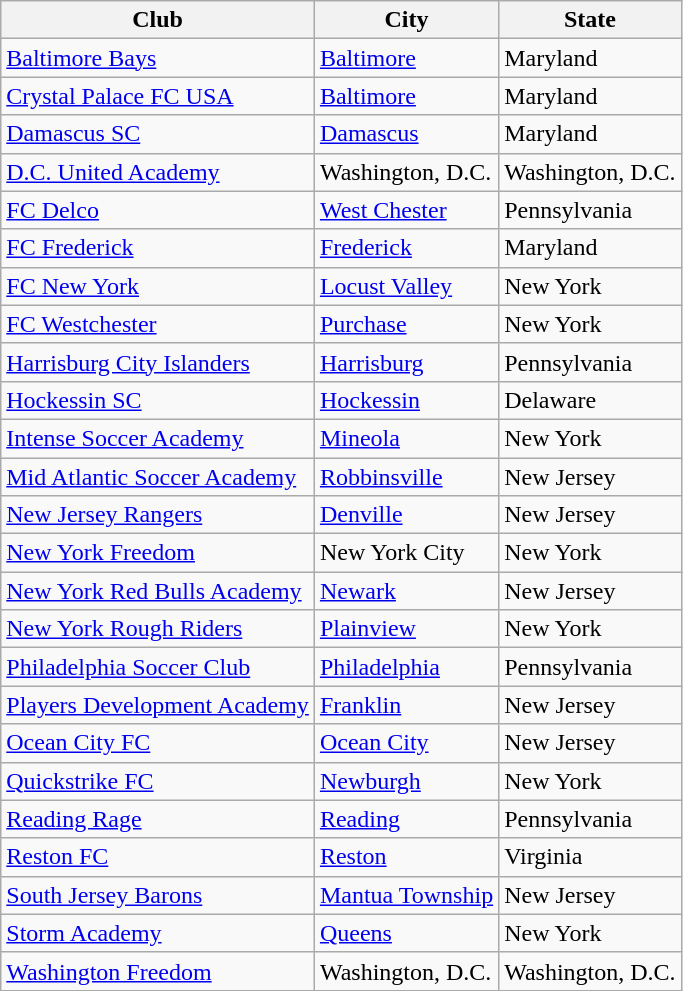<table class="wikitable">
<tr>
<th>Club</th>
<th>City</th>
<th>State</th>
</tr>
<tr>
<td><a href='#'>Baltimore Bays</a></td>
<td><a href='#'>Baltimore</a></td>
<td>Maryland</td>
</tr>
<tr>
<td><a href='#'>Crystal Palace FC USA</a></td>
<td><a href='#'>Baltimore</a></td>
<td>Maryland</td>
</tr>
<tr>
<td><a href='#'>Damascus SC</a></td>
<td><a href='#'>Damascus</a></td>
<td>Maryland</td>
</tr>
<tr>
<td><a href='#'>D.C. United Academy</a></td>
<td>Washington, D.C.</td>
<td>Washington, D.C.</td>
</tr>
<tr>
<td><a href='#'>FC Delco</a></td>
<td><a href='#'>West Chester</a></td>
<td>Pennsylvania</td>
</tr>
<tr>
<td><a href='#'>FC Frederick</a></td>
<td><a href='#'>Frederick</a></td>
<td>Maryland</td>
</tr>
<tr>
<td><a href='#'>FC New York</a></td>
<td><a href='#'>Locust Valley</a></td>
<td>New York</td>
</tr>
<tr>
<td><a href='#'>FC Westchester</a></td>
<td><a href='#'>Purchase</a></td>
<td>New York</td>
</tr>
<tr>
<td><a href='#'>Harrisburg City Islanders</a></td>
<td><a href='#'>Harrisburg</a></td>
<td>Pennsylvania</td>
</tr>
<tr>
<td><a href='#'>Hockessin SC</a></td>
<td><a href='#'>Hockessin</a></td>
<td>Delaware</td>
</tr>
<tr>
<td><a href='#'>Intense Soccer Academy</a></td>
<td><a href='#'>Mineola</a></td>
<td>New York</td>
</tr>
<tr>
<td><a href='#'>Mid Atlantic Soccer Academy</a></td>
<td><a href='#'>Robbinsville</a></td>
<td>New Jersey</td>
</tr>
<tr>
<td><a href='#'>New Jersey Rangers</a></td>
<td><a href='#'>Denville</a></td>
<td>New Jersey</td>
</tr>
<tr>
<td><a href='#'>New York Freedom</a></td>
<td>New York City</td>
<td>New York</td>
</tr>
<tr>
<td><a href='#'>New York Red Bulls Academy</a></td>
<td><a href='#'>Newark</a></td>
<td>New Jersey</td>
</tr>
<tr>
<td><a href='#'>New York Rough Riders</a></td>
<td><a href='#'>Plainview</a></td>
<td>New York</td>
</tr>
<tr>
<td><a href='#'>Philadelphia Soccer Club</a></td>
<td><a href='#'>Philadelphia</a></td>
<td>Pennsylvania</td>
</tr>
<tr>
<td><a href='#'>Players Development Academy</a></td>
<td><a href='#'>Franklin</a></td>
<td>New Jersey</td>
</tr>
<tr>
<td><a href='#'>Ocean City FC</a></td>
<td><a href='#'>Ocean City</a></td>
<td>New Jersey</td>
</tr>
<tr>
<td><a href='#'>Quickstrike FC</a></td>
<td><a href='#'>Newburgh</a></td>
<td>New York</td>
</tr>
<tr>
<td><a href='#'>Reading Rage</a></td>
<td><a href='#'>Reading</a></td>
<td>Pennsylvania</td>
</tr>
<tr>
<td><a href='#'>Reston FC</a></td>
<td><a href='#'>Reston</a></td>
<td>Virginia</td>
</tr>
<tr>
<td><a href='#'>South Jersey Barons</a></td>
<td><a href='#'>Mantua Township</a></td>
<td>New Jersey</td>
</tr>
<tr>
<td><a href='#'>Storm Academy</a></td>
<td><a href='#'>Queens</a></td>
<td>New York</td>
</tr>
<tr>
<td><a href='#'>Washington Freedom</a></td>
<td>Washington, D.C.</td>
<td>Washington, D.C.</td>
</tr>
</table>
